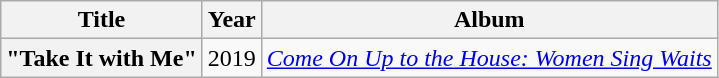<table class="wikitable plainrowheaders" style="text-align:center;">
<tr>
<th>Title</th>
<th>Year</th>
<th>Album</th>
</tr>
<tr>
<th scope="row">"Take It with Me"</th>
<td>2019</td>
<td><em><a href='#'>Come On Up to the House: Women Sing Waits</a></em></td>
</tr>
</table>
